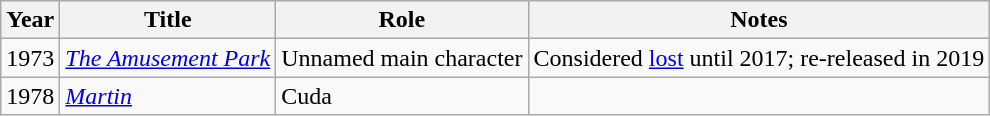<table class="wikitable">
<tr>
<th>Year</th>
<th>Title</th>
<th>Role</th>
<th>Notes</th>
</tr>
<tr>
<td>1973</td>
<td><em><a href='#'>The Amusement Park</a></em></td>
<td>Unnamed main character</td>
<td>Considered <a href='#'>lost</a> until 2017; re-released in 2019</td>
</tr>
<tr>
<td>1978</td>
<td><em><a href='#'>Martin</a></em></td>
<td>Cuda</td>
<td></td>
</tr>
</table>
